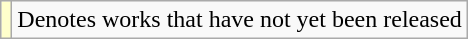<table class="wikitable">
<tr>
<td style="background:#FFFFCC;"></td>
<td>Denotes works that have not yet been released</td>
</tr>
</table>
